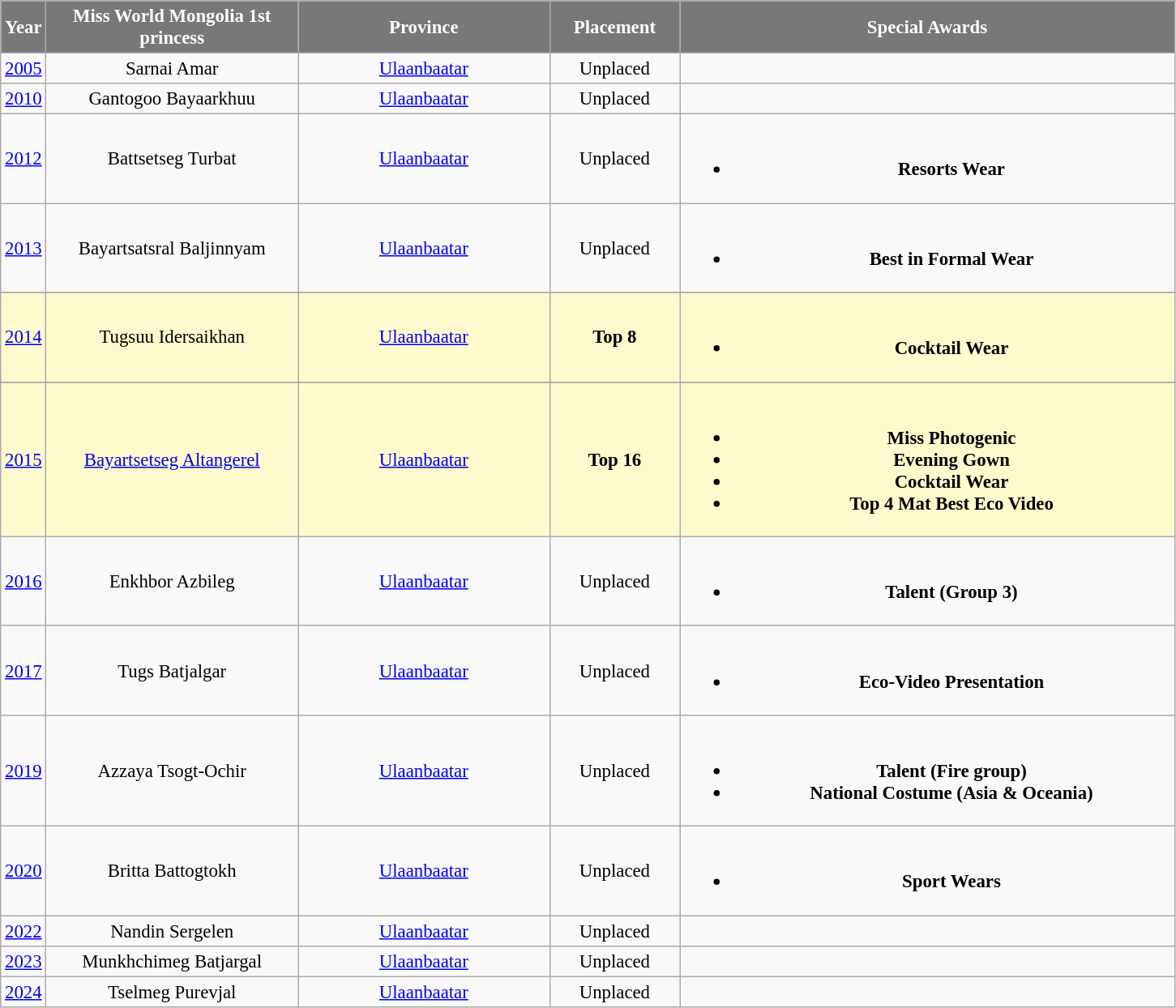<table class="wikitable sortable" style="font-size: 95%; text-align:center">
<tr>
<th width="30" style="background-color:#787878;color:#FFFFFF;">Year</th>
<th width="200" style="background-color:#787878;color:#FFFFFF;">Miss World Mongolia 1st princess</th>
<th width="200" style="background-color:#787878;color:#FFFFFF;">Province</th>
<th width="100" style="background-color:#787878;color:#FFFFFF;">Placement</th>
<th width="400" style="background-color:#787878;color:#FFFFFF;">Special Awards</th>
</tr>
<tr>
<td><a href='#'>2005</a></td>
<td>Sarnai Amar</td>
<td><a href='#'>Ulaanbaatar</a></td>
<td>Unplaced</td>
<td></td>
</tr>
<tr>
<td><a href='#'>2010</a></td>
<td>Gantogoo Bayaarkhuu</td>
<td><a href='#'>Ulaanbaatar</a></td>
<td>Unplaced</td>
<td></td>
</tr>
<tr>
<td><a href='#'>2012</a></td>
<td>Battsetseg Turbat</td>
<td><a href='#'>Ulaanbaatar</a></td>
<td>Unplaced</td>
<td><br><ul><li><strong> Resorts Wear</strong></li></ul></td>
</tr>
<tr>
<td><a href='#'>2013</a></td>
<td>Bayartsatsral Baljinnyam</td>
<td><a href='#'>Ulaanbaatar</a></td>
<td>Unplaced</td>
<td><br><ul><li><strong>Best in Formal Wear</strong></li></ul></td>
</tr>
<tr>
</tr>
<tr style="background-color:#FFFACD;">
<td><a href='#'>2014</a></td>
<td>Tugsuu Idersaikhan</td>
<td><a href='#'>Ulaanbaatar</a></td>
<td><strong>Top 8</strong></td>
<td><br><ul><li><strong> Cocktail Wear</strong></li></ul></td>
</tr>
<tr>
</tr>
<tr style="background-color:#FFFACD;">
<td><a href='#'>2015</a></td>
<td><a href='#'>Bayartsetseg Altangerel</a></td>
<td><a href='#'>Ulaanbaatar</a></td>
<td><strong>Top 16</strong></td>
<td><br><ul><li><strong> Miss Photogenic</strong></li><li><strong> Evening Gown</strong></li><li><strong> Cocktail Wear</strong></li><li><strong>Top 4 Mat Best Eco Video</strong></li></ul></td>
</tr>
<tr>
<td><a href='#'>2016</a></td>
<td>Enkhbor Azbileg</td>
<td><a href='#'>Ulaanbaatar</a></td>
<td>Unplaced</td>
<td><br><ul><li><strong> Talent (Group 3)</strong></li></ul></td>
</tr>
<tr>
<td><a href='#'>2017</a></td>
<td>Tugs Batjalgar</td>
<td><a href='#'>Ulaanbaatar</a></td>
<td>Unplaced</td>
<td><br><ul><li><strong> Eco-Video Presentation</strong></li></ul></td>
</tr>
<tr>
<td><a href='#'>2019</a></td>
<td>Azzaya Tsogt-Ochir</td>
<td><a href='#'>Ulaanbaatar</a></td>
<td>Unplaced</td>
<td><br><ul><li><strong> Talent (Fire group)</strong></li><li><strong> National Costume (Asia & Oceania)</strong></li></ul></td>
</tr>
<tr>
<td><a href='#'>2020</a></td>
<td>Britta Battogtokh</td>
<td><a href='#'>Ulaanbaatar</a></td>
<td>Unplaced</td>
<td><br><ul><li><strong> Sport Wears</strong></li></ul></td>
</tr>
<tr>
<td><a href='#'>2022</a></td>
<td>Nandin Sergelen</td>
<td><a href='#'>Ulaanbaatar</a></td>
<td>Unplaced</td>
<td></td>
</tr>
<tr>
<td><a href='#'>2023</a></td>
<td>Munkhchimeg Batjargal</td>
<td><a href='#'>Ulaanbaatar</a></td>
<td>Unplaced</td>
<td></td>
</tr>
<tr>
<td><a href='#'>2024</a></td>
<td>Tselmeg Purevjal</td>
<td><a href='#'>Ulaanbaatar</a></td>
<td>Unplaced</td>
<td></td>
</tr>
</table>
